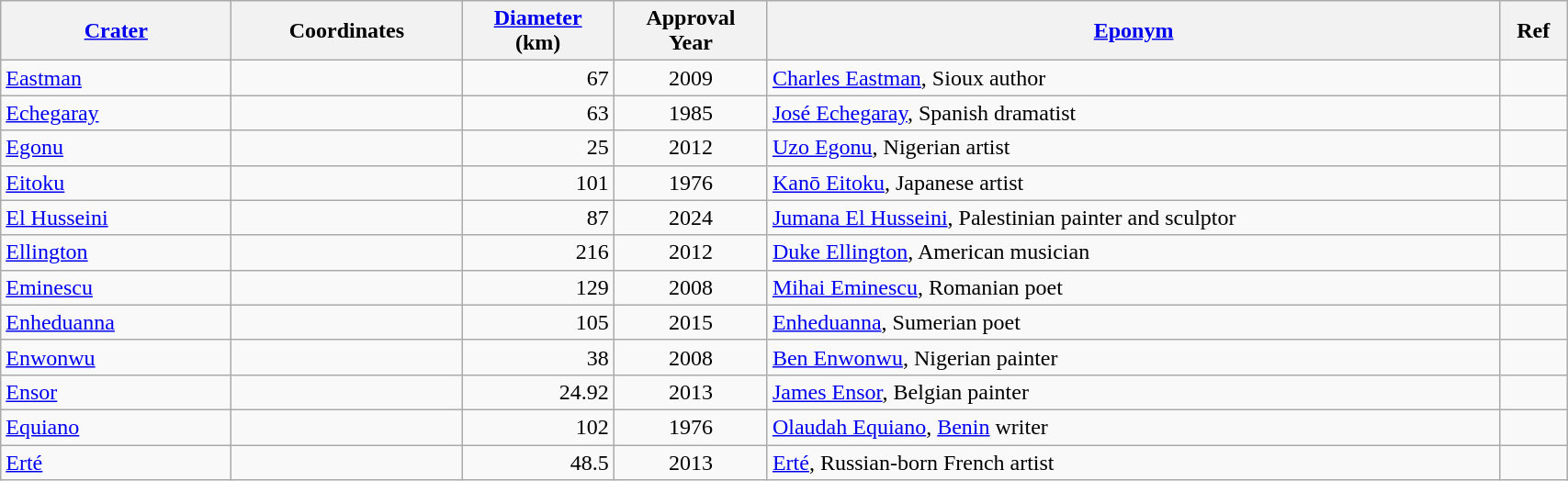<table class="wikitable sortable" style="min-width: 90%">
<tr>
<th style="width:10em"><a href='#'>Crater</a></th>
<th style="width:10em">Coordinates</th>
<th><a href='#'>Diameter</a><br>(km)</th>
<th>Approval<br>Year</th>
<th class="unsortable"><a href='#'>Eponym</a></th>
<th class="unsortable">Ref</th>
</tr>
<tr id="Eastman">
<td><a href='#'>Eastman</a></td>
<td></td>
<td align=right>67</td>
<td align=center>2009</td>
<td><a href='#'>Charles Eastman</a>, Sioux author</td>
<td></td>
</tr>
<tr id="Echegaray">
<td><a href='#'>Echegaray</a></td>
<td></td>
<td align=right>63</td>
<td align=center>1985</td>
<td><a href='#'>José Echegaray</a>, Spanish dramatist</td>
<td></td>
</tr>
<tr id="Egonu">
<td><a href='#'>Egonu</a></td>
<td></td>
<td align=right>25</td>
<td align=center>2012</td>
<td><a href='#'>Uzo Egonu</a>, Nigerian artist</td>
<td></td>
</tr>
<tr id="Eitoku">
<td><a href='#'>Eitoku</a></td>
<td></td>
<td align=right>101</td>
<td align=center>1976</td>
<td><a href='#'>Kanō Eitoku</a>, Japanese artist</td>
<td></td>
</tr>
<tr id="El Husseini">
<td><a href='#'>El Husseini</a></td>
<td></td>
<td align=right>87</td>
<td align=center>2024</td>
<td><a href='#'>Jumana El Husseini</a>, Palestinian painter and sculptor</td>
<td></td>
</tr>
<tr id="Ellington">
<td><a href='#'>Ellington</a></td>
<td></td>
<td align=right>216</td>
<td align=center>2012</td>
<td><a href='#'>Duke Ellington</a>, American musician</td>
<td></td>
</tr>
<tr id="Eminescu">
<td><a href='#'>Eminescu</a></td>
<td></td>
<td align=right>129</td>
<td align=center>2008</td>
<td><a href='#'>Mihai Eminescu</a>, Romanian poet</td>
<td></td>
</tr>
<tr id="Enheduanna">
<td><a href='#'>Enheduanna</a></td>
<td></td>
<td align=right>105</td>
<td align=center>2015</td>
<td><a href='#'>Enheduanna</a>, Sumerian poet</td>
<td></td>
</tr>
<tr id="Enwonwu">
<td><a href='#'>Enwonwu</a></td>
<td></td>
<td align=right>38</td>
<td align=center>2008</td>
<td><a href='#'>Ben Enwonwu</a>, Nigerian painter</td>
<td></td>
</tr>
<tr id="Ensor">
<td><a href='#'>Ensor</a></td>
<td></td>
<td align=right>24.92</td>
<td align=center>2013</td>
<td><a href='#'>James Ensor</a>, Belgian painter</td>
<td></td>
</tr>
<tr id="Equiano">
<td><a href='#'>Equiano</a></td>
<td></td>
<td align=right>102</td>
<td align=center>1976</td>
<td><a href='#'>Olaudah Equiano</a>, <a href='#'>Benin</a> writer</td>
<td></td>
</tr>
<tr id="Erté">
<td><a href='#'>Erté</a></td>
<td></td>
<td align=right>48.5</td>
<td align=center>2013</td>
<td><a href='#'>Erté</a>, Russian-born French artist</td>
<td></td>
</tr>
</table>
